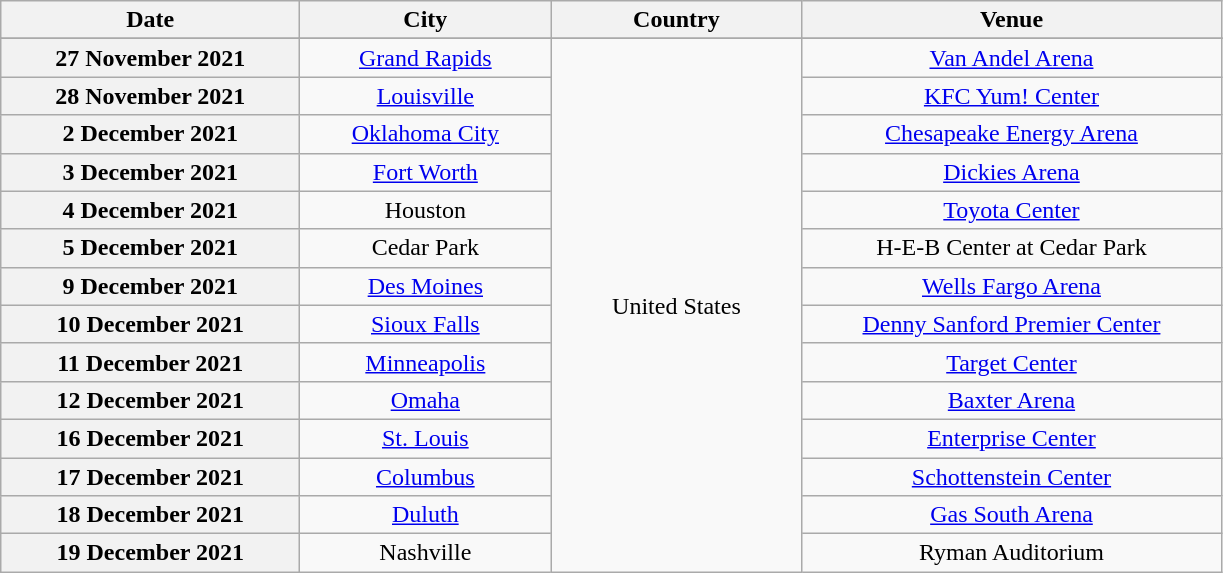<table class="wikitable plainrowheaders" style="text-align:center;">
<tr>
<th scope="col" style="width:12em;">Date</th>
<th scope="col" style="width:10em;">City</th>
<th scope="col" style="width:10em;">Country</th>
<th scope="col" style="width:17em;">Venue</th>
</tr>
<tr>
</tr>
<tr>
<th scope="row" style="text-align:center;">27 November 2021</th>
<td><a href='#'>Grand Rapids</a></td>
<td rowspan="14">United States</td>
<td><a href='#'>Van Andel Arena</a></td>
</tr>
<tr>
<th scope="row" style="text-align:center;">28 November 2021</th>
<td><a href='#'>Louisville</a></td>
<td><a href='#'>KFC Yum! Center</a></td>
</tr>
<tr>
<th scope="row" style="text-align:center;">2 December 2021</th>
<td><a href='#'>Oklahoma City</a></td>
<td><a href='#'>Chesapeake Energy Arena</a></td>
</tr>
<tr>
<th scope="row" style="text-align:center;">3 December 2021</th>
<td><a href='#'>Fort Worth</a></td>
<td><a href='#'>Dickies Arena</a></td>
</tr>
<tr>
<th scope="row" style="text-align:center;">4 December 2021</th>
<td>Houston</td>
<td><a href='#'>Toyota Center</a></td>
</tr>
<tr>
<th scope="row" style="text-align:center;">5 December 2021</th>
<td>Cedar Park</td>
<td>H-E-B Center at Cedar Park</td>
</tr>
<tr>
<th scope="row" style="text-align:center;">9 December 2021</th>
<td><a href='#'>Des Moines</a></td>
<td><a href='#'>Wells Fargo Arena</a></td>
</tr>
<tr>
<th scope="row" style="text-align:center;">10 December 2021</th>
<td><a href='#'>Sioux Falls</a></td>
<td><a href='#'>Denny Sanford Premier Center</a></td>
</tr>
<tr>
<th scope="row" style="text-align:center;">11 December 2021</th>
<td><a href='#'>Minneapolis</a></td>
<td><a href='#'>Target Center</a></td>
</tr>
<tr>
<th scope="row" style="text-align:center;">12 December 2021</th>
<td><a href='#'>Omaha</a></td>
<td><a href='#'>Baxter Arena</a></td>
</tr>
<tr>
<th scope="row" style="text-align:center;">16 December 2021</th>
<td><a href='#'>St. Louis</a></td>
<td><a href='#'>Enterprise Center</a></td>
</tr>
<tr>
<th scope="row" style="text-align:center;">17 December 2021</th>
<td><a href='#'>Columbus</a></td>
<td><a href='#'>Schottenstein Center</a></td>
</tr>
<tr>
<th scope="row" style="text-align:center;">18 December 2021</th>
<td><a href='#'>Duluth</a></td>
<td><a href='#'>Gas South Arena</a></td>
</tr>
<tr>
<th scope="row" style="text-align:center;">19 December 2021</th>
<td>Nashville</td>
<td>Ryman Auditorium</td>
</tr>
</table>
